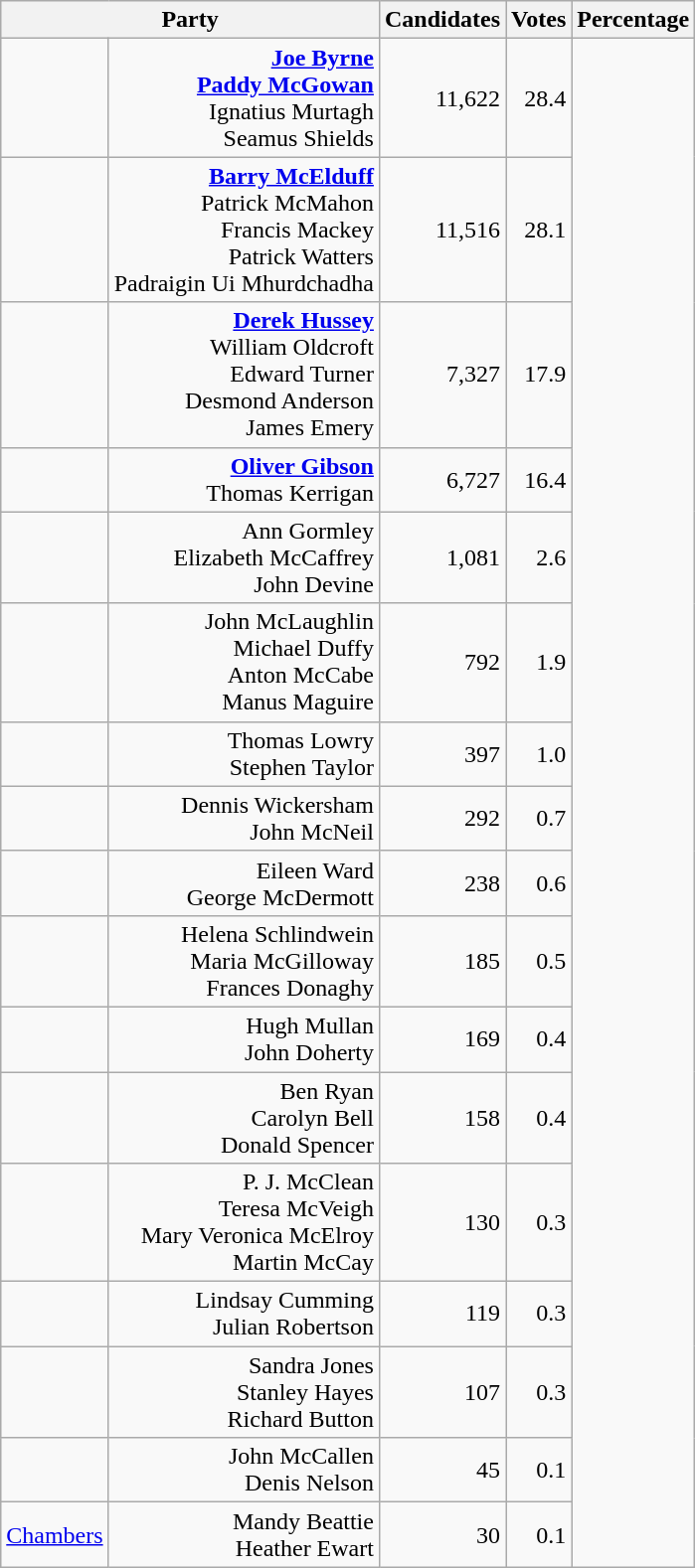<table class="wikitable">
<tr>
<th colspan="2" rowspan="1" align="center" valign="top">Party</th>
<th valign="top">Candidates</th>
<th valign="top">Votes</th>
<th valign="top">Percentage</th>
</tr>
<tr>
<td></td>
<td align="right"><strong><a href='#'>Joe Byrne</a></strong><br><strong><a href='#'>Paddy McGowan</a></strong><br>Ignatius Murtagh<br>Seamus Shields</td>
<td align="right">11,622</td>
<td align="right">28.4</td>
</tr>
<tr>
<td></td>
<td align="right"><strong><a href='#'>Barry McElduff</a></strong><br>Patrick McMahon<br>Francis Mackey<br>Patrick Watters<br>Padraigin Ui Mhurdchadha</td>
<td align="right">11,516</td>
<td align="right">28.1</td>
</tr>
<tr>
<td></td>
<td align="right"><strong><a href='#'>Derek Hussey</a></strong><br>William Oldcroft<br>Edward Turner<br>Desmond Anderson<br>James Emery</td>
<td align="right">7,327</td>
<td align="right">17.9</td>
</tr>
<tr>
<td></td>
<td align="right"><strong><a href='#'>Oliver Gibson</a></strong><br>Thomas Kerrigan</td>
<td align="right">6,727</td>
<td align="right">16.4</td>
</tr>
<tr>
<td></td>
<td align="right">Ann Gormley<br>Elizabeth McCaffrey<br>John Devine</td>
<td align="right">1,081</td>
<td align="right">2.6</td>
</tr>
<tr>
<td></td>
<td align="right">John McLaughlin<br>Michael Duffy<br>Anton McCabe<br>Manus Maguire</td>
<td align="right">792</td>
<td align="right">1.9</td>
</tr>
<tr>
<td></td>
<td align="right">Thomas Lowry<br>Stephen Taylor</td>
<td align="right">397</td>
<td align="right">1.0</td>
</tr>
<tr>
<td></td>
<td align="right">Dennis Wickersham<br>John McNeil</td>
<td align="right">292</td>
<td align="right">0.7</td>
</tr>
<tr>
<td></td>
<td align="right">Eileen Ward<br>George McDermott</td>
<td align="right">238</td>
<td align="right">0.6</td>
</tr>
<tr>
<td></td>
<td align="right">Helena Schlindwein<br>Maria McGilloway<br>Frances Donaghy</td>
<td align="right">185</td>
<td align="right">0.5</td>
</tr>
<tr>
<td></td>
<td align="right">Hugh Mullan<br>John Doherty</td>
<td align="right">169</td>
<td align="right">0.4</td>
</tr>
<tr>
<td></td>
<td align="right">Ben Ryan<br>Carolyn Bell<br>Donald Spencer</td>
<td align="right">158</td>
<td align="right">0.4</td>
</tr>
<tr>
<td></td>
<td align="right">P. J. McClean<br>Teresa McVeigh<br>Mary Veronica McElroy<br>Martin McCay</td>
<td align="right">130</td>
<td align="right">0.3</td>
</tr>
<tr>
<td></td>
<td align="right">Lindsay Cumming<br>Julian Robertson</td>
<td align="right">119</td>
<td align="right">0.3</td>
</tr>
<tr>
<td></td>
<td align="right">Sandra Jones<br>Stanley Hayes<br>Richard Button</td>
<td align="right">107</td>
<td align="right">0.3</td>
</tr>
<tr>
<td></td>
<td align="right">John McCallen<br>Denis Nelson</td>
<td align="right">45</td>
<td align="right">0.1</td>
</tr>
<tr>
<td> <a href='#'>Chambers</a></td>
<td align="right">Mandy Beattie<br>Heather Ewart</td>
<td align="right">30</td>
<td align="right">0.1</td>
</tr>
</table>
